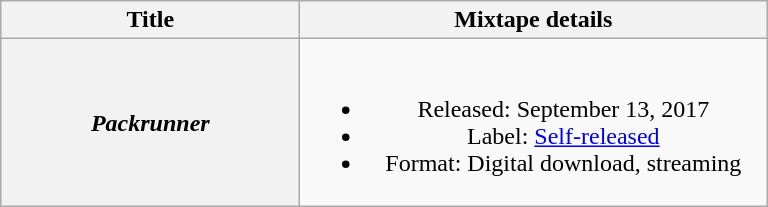<table class="wikitable plainrowheaders" style="text-align:center;">
<tr>
<th scope="col" style="width:12em;">Title</th>
<th scope="col" style="width:19em;">Mixtape details</th>
</tr>
<tr>
<th scope="row"><em>Packrunner</em></th>
<td><br><ul><li>Released: September 13, 2017</li><li>Label: <a href='#'>Self-released</a></li><li>Format: Digital download, streaming</li></ul></td>
</tr>
</table>
